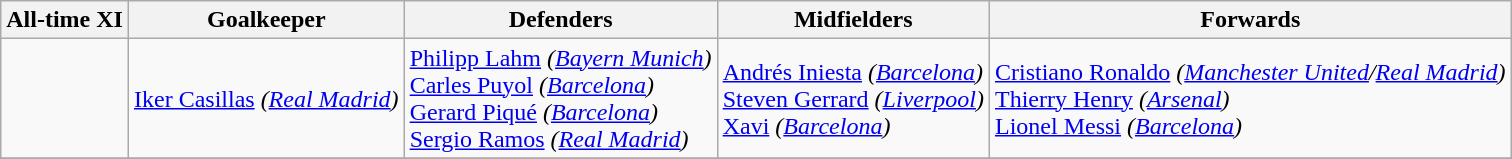<table class="wikitable">
<tr>
<th>All-time XI</th>
<th>Goalkeeper</th>
<th>Defenders</th>
<th>Midfielders</th>
<th>Forwards</th>
</tr>
<tr>
<td style="text-align:centre;"></td>
<td> <a href='#'>Iker Casillas</a> <em>(<a href='#'>Real Madrid</a>)</em></td>
<td style="text-align:left;"> <a href='#'>Philipp Lahm</a> <em>(<a href='#'>Bayern Munich</a>)</em><br> <a href='#'>Carles Puyol</a> <em>(<a href='#'>Barcelona</a>)</em><br>  <a href='#'>Gerard Piqué</a> <em>(<a href='#'>Barcelona</a>)</em><br> <a href='#'>Sergio Ramos</a> <em>(<a href='#'>Real Madrid</a>)</em><br></td>
<td style="text-align:left;"> <a href='#'>Andrés Iniesta</a> <em>(<a href='#'>Barcelona</a>)</em><br>  <a href='#'>Steven Gerrard</a> <em>(<a href='#'>Liverpool</a>)</em><br> <a href='#'>Xavi</a> <em>(<a href='#'>Barcelona</a>)</em></td>
<td style="text-align:left;"> <a href='#'>Cristiano Ronaldo</a> <em>(<a href='#'>Manchester United</a>/<a href='#'>Real Madrid</a>)</em><br> <a href='#'>Thierry Henry</a> <em>(<a href='#'>Arsenal</a>)</em><br> <a href='#'>Lionel Messi</a> <em>(<a href='#'>Barcelona</a>)</em></td>
</tr>
<tr>
</tr>
</table>
